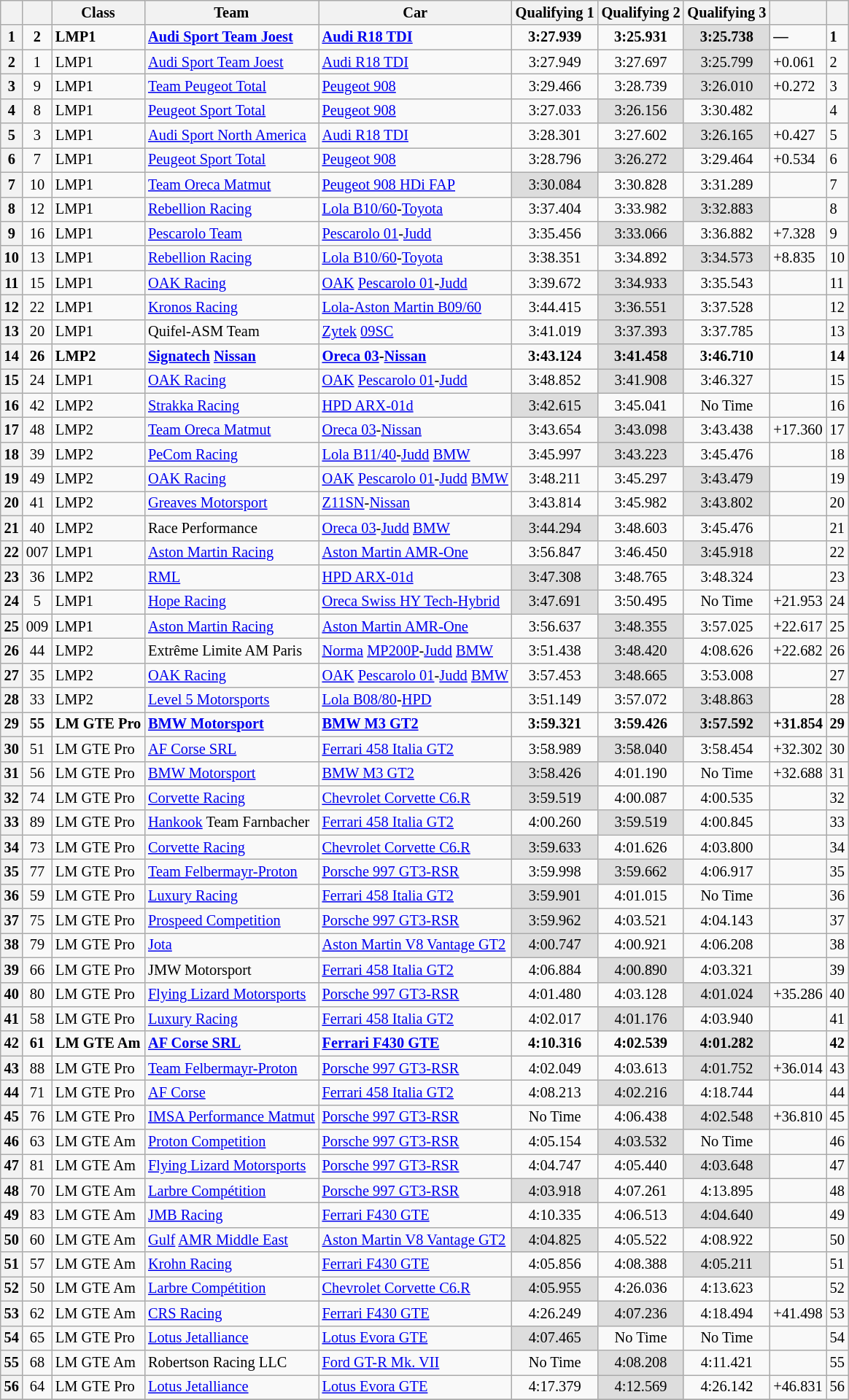<table class="wikitable sortable" style="font-size: 85%;">
<tr>
<th scope=col></th>
<th scope=col></th>
<th scope=col>Class</th>
<th scope=col>Team</th>
<th scope=col>Car</th>
<th scope=col>Qualifying 1</th>
<th scope=col>Qualifying 2</th>
<th scope=col>Qualifying 3</th>
<th scope=col></th>
<th scope=col></th>
</tr>
<tr style="font-weight:bold">
<th scope=row>1</th>
<td align=center>2</td>
<td>LMP1</td>
<td><a href='#'>Audi Sport Team Joest</a></td>
<td><a href='#'>Audi R18 TDI</a></td>
<td align=center>3:27.939</td>
<td align=center>3:25.931</td>
<td align=center style=background:#ddd;>3:25.738</td>
<td>—</td>
<td>1</td>
</tr>
<tr>
<th scope=row>2</th>
<td align=center>1</td>
<td>LMP1</td>
<td><a href='#'>Audi Sport Team Joest</a></td>
<td><a href='#'>Audi R18 TDI</a></td>
<td align=center>3:27.949</td>
<td align=center>3:27.697</td>
<td align=center style=background:#ddd;>3:25.799</td>
<td>+0.061</td>
<td>2</td>
</tr>
<tr>
<th scope=row>3</th>
<td align=center>9</td>
<td>LMP1</td>
<td><a href='#'>Team Peugeot Total</a></td>
<td><a href='#'>Peugeot 908</a></td>
<td align=center>3:29.466</td>
<td align=center>3:28.739</td>
<td align=center style=background:#ddd;>3:26.010</td>
<td>+0.272</td>
<td>3</td>
</tr>
<tr>
<th scope=row>4</th>
<td align=center>8</td>
<td>LMP1</td>
<td><a href='#'>Peugeot Sport Total</a></td>
<td><a href='#'>Peugeot 908</a></td>
<td align=center>3:27.033</td>
<td align=center style=background:#ddd;>3:26.156</td>
<td align=center>3:30.482</td>
<td></td>
<td>4</td>
</tr>
<tr>
<th scope=row>5</th>
<td align=center>3</td>
<td>LMP1</td>
<td><a href='#'>Audi Sport North America</a></td>
<td><a href='#'>Audi R18 TDI</a></td>
<td align=center>3:28.301</td>
<td align=center>3:27.602</td>
<td align=center style=background:#ddd;>3:26.165</td>
<td>+0.427</td>
<td>5</td>
</tr>
<tr>
<th scope=row>6</th>
<td align=center>7</td>
<td>LMP1</td>
<td><a href='#'>Peugeot Sport Total</a></td>
<td><a href='#'>Peugeot 908</a></td>
<td align=center>3:28.796</td>
<td align=center style=background:#ddd;>3:26.272</td>
<td align=center>3:29.464</td>
<td>+0.534</td>
<td>6</td>
</tr>
<tr>
<th scope=row>7</th>
<td align=center>10</td>
<td>LMP1</td>
<td><a href='#'>Team Oreca Matmut</a></td>
<td><a href='#'>Peugeot 908 HDi FAP</a></td>
<td align=center style=background:#ddd;>3:30.084</td>
<td align=center>3:30.828</td>
<td align=center>3:31.289</td>
<td></td>
<td>7</td>
</tr>
<tr>
<th scope=row>8</th>
<td align=center>12</td>
<td>LMP1</td>
<td><a href='#'>Rebellion Racing</a></td>
<td><a href='#'>Lola B10/60</a>-<a href='#'>Toyota</a></td>
<td align=center>3:37.404</td>
<td align=center>3:33.982</td>
<td align=center style=background:#ddd;>3:32.883</td>
<td></td>
<td>8</td>
</tr>
<tr>
<th scope=row>9</th>
<td align=center>16</td>
<td>LMP1</td>
<td><a href='#'>Pescarolo Team</a></td>
<td><a href='#'>Pescarolo 01</a>-<a href='#'>Judd</a></td>
<td align=center>3:35.456</td>
<td align=center style=background:#ddd;>3:33.066</td>
<td align=center>3:36.882</td>
<td>+7.328</td>
<td>9</td>
</tr>
<tr>
<th scope=row>10</th>
<td align=center>13</td>
<td>LMP1</td>
<td><a href='#'>Rebellion Racing</a></td>
<td><a href='#'>Lola B10/60</a>-<a href='#'>Toyota</a></td>
<td align=center>3:38.351</td>
<td align=center>3:34.892</td>
<td align=center style=background:#ddd;>3:34.573</td>
<td>+8.835</td>
<td>10</td>
</tr>
<tr>
<th scope=row>11</th>
<td align=center>15</td>
<td>LMP1</td>
<td><a href='#'>OAK Racing</a></td>
<td><a href='#'>OAK</a> <a href='#'>Pescarolo 01</a>-<a href='#'>Judd</a></td>
<td align=center>3:39.672</td>
<td align=center style=background:#ddd;>3:34.933</td>
<td align=center>3:35.543</td>
<td></td>
<td>11</td>
</tr>
<tr>
<th scope=row>12</th>
<td align=center>22</td>
<td>LMP1</td>
<td><a href='#'>Kronos Racing</a></td>
<td><a href='#'>Lola-Aston Martin B09/60</a></td>
<td align=center>3:44.415</td>
<td align=center style=background:#ddd;>3:36.551</td>
<td align=center>3:37.528</td>
<td></td>
<td>12</td>
</tr>
<tr>
<th scope=row>13</th>
<td align=center>20</td>
<td>LMP1</td>
<td>Quifel-ASM Team</td>
<td><a href='#'>Zytek</a> <a href='#'>09SC</a></td>
<td align=center>3:41.019</td>
<td align=center style=background:#ddd;>3:37.393</td>
<td align=center>3:37.785</td>
<td></td>
<td>13</td>
</tr>
<tr style="font-weight:bold">
<th scope=row>14</th>
<td align=center>26</td>
<td>LMP2</td>
<td><a href='#'>Signatech</a> <a href='#'>Nissan</a></td>
<td><a href='#'>Oreca 03</a>-<a href='#'>Nissan</a></td>
<td align=center>3:43.124</td>
<td align=center style=background:#ddd;>3:41.458</td>
<td align=center>3:46.710</td>
<td></td>
<td>14</td>
</tr>
<tr>
<th scope=row>15</th>
<td align=center>24</td>
<td>LMP1</td>
<td><a href='#'>OAK Racing</a></td>
<td><a href='#'>OAK</a> <a href='#'>Pescarolo 01</a>-<a href='#'>Judd</a></td>
<td align=center>3:48.852</td>
<td align=center style=background:#ddd;>3:41.908</td>
<td align=center>3:46.327</td>
<td></td>
<td>15</td>
</tr>
<tr>
<th scope=row>16</th>
<td align=center>42</td>
<td>LMP2</td>
<td><a href='#'>Strakka Racing</a></td>
<td><a href='#'>HPD ARX-01d</a></td>
<td align=center style=background:#ddd;>3:42.615</td>
<td align=center>3:45.041</td>
<td align=center>No Time</td>
<td></td>
<td>16</td>
</tr>
<tr>
<th scope=row>17</th>
<td align=center>48</td>
<td>LMP2</td>
<td><a href='#'>Team Oreca Matmut</a></td>
<td><a href='#'>Oreca 03</a>-<a href='#'>Nissan</a></td>
<td align=center>3:43.654</td>
<td align=center style=background:#ddd;>3:43.098</td>
<td align=center>3:43.438</td>
<td>+17.360</td>
<td>17</td>
</tr>
<tr>
<th scope=row>18</th>
<td align=center>39</td>
<td>LMP2</td>
<td><a href='#'>PeCom Racing</a></td>
<td><a href='#'>Lola B11/40</a>-<a href='#'>Judd</a> <a href='#'>BMW</a></td>
<td align=center>3:45.997</td>
<td align=center style=background:#ddd;>3:43.223</td>
<td align=center>3:45.476</td>
<td></td>
<td>18</td>
</tr>
<tr>
<th scope=row>19</th>
<td align=center>49</td>
<td>LMP2</td>
<td><a href='#'>OAK Racing</a></td>
<td><a href='#'>OAK</a> <a href='#'>Pescarolo 01</a>-<a href='#'>Judd</a> <a href='#'>BMW</a></td>
<td align=center>3:48.211</td>
<td align=center>3:45.297</td>
<td align=center style=background:#ddd;>3:43.479</td>
<td></td>
<td>19</td>
</tr>
<tr>
<th scope=row>20</th>
<td align=center>41</td>
<td>LMP2</td>
<td><a href='#'>Greaves Motorsport</a></td>
<td><a href='#'>Z11SN</a>-<a href='#'>Nissan</a></td>
<td align=center>3:43.814</td>
<td align=center>3:45.982</td>
<td align=center style=background:#ddd;>3:43.802</td>
<td></td>
<td>20</td>
</tr>
<tr>
<th scope=row>21</th>
<td align=center>40</td>
<td>LMP2</td>
<td>Race Performance</td>
<td><a href='#'>Oreca 03</a>-<a href='#'>Judd</a> <a href='#'>BMW</a></td>
<td align=center style=background:#ddd;>3:44.294</td>
<td align=center>3:48.603</td>
<td align=center>3:45.476</td>
<td></td>
<td>21</td>
</tr>
<tr>
<th scope=row>22</th>
<td align=center>007</td>
<td>LMP1</td>
<td><a href='#'>Aston Martin Racing</a></td>
<td><a href='#'>Aston Martin AMR-One</a></td>
<td align=center>3:56.847</td>
<td align=center>3:46.450</td>
<td align=center style=background:#ddd;>3:45.918</td>
<td></td>
<td>22</td>
</tr>
<tr>
<th scope=row>23</th>
<td align=center>36</td>
<td>LMP2</td>
<td><a href='#'>RML</a></td>
<td><a href='#'>HPD ARX-01d</a></td>
<td align=center style=background:#ddd;>3:47.308</td>
<td align=center>3:48.765</td>
<td align=center>3:48.324</td>
<td></td>
<td>23</td>
</tr>
<tr>
<th scope=row>24</th>
<td align=center>5</td>
<td>LMP1</td>
<td><a href='#'>Hope Racing</a></td>
<td><a href='#'>Oreca Swiss HY Tech-Hybrid</a></td>
<td align=center style=background:#ddd;>3:47.691</td>
<td align=center>3:50.495</td>
<td align=center>No Time</td>
<td>+21.953</td>
<td>24</td>
</tr>
<tr>
<th scope=row>25</th>
<td align=center>009</td>
<td>LMP1</td>
<td><a href='#'>Aston Martin Racing</a></td>
<td><a href='#'>Aston Martin AMR-One</a></td>
<td align=center>3:56.637</td>
<td align=center style=background:#ddd;>3:48.355</td>
<td align=center>3:57.025</td>
<td>+22.617</td>
<td>25</td>
</tr>
<tr>
<th scope=row>26</th>
<td align=center>44</td>
<td>LMP2</td>
<td>Extrême Limite AM Paris</td>
<td><a href='#'>Norma</a> <a href='#'>MP200P</a>-<a href='#'>Judd</a> <a href='#'>BMW</a></td>
<td align=center>3:51.438</td>
<td align=center style=background:#ddd;>3:48.420</td>
<td align=center>4:08.626</td>
<td>+22.682</td>
<td>26</td>
</tr>
<tr>
<th scope=row>27</th>
<td align=center>35</td>
<td>LMP2</td>
<td><a href='#'>OAK Racing</a></td>
<td><a href='#'>OAK</a> <a href='#'>Pescarolo 01</a>-<a href='#'>Judd</a> <a href='#'>BMW</a></td>
<td align=center>3:57.453</td>
<td align=center style=background:#ddd;>3:48.665</td>
<td align=center>3:53.008</td>
<td></td>
<td>27</td>
</tr>
<tr>
<th scope=row>28</th>
<td align=center>33</td>
<td>LMP2</td>
<td><a href='#'>Level 5 Motorsports</a></td>
<td><a href='#'>Lola B08/80</a>-<a href='#'>HPD</a></td>
<td align=center>3:51.149</td>
<td align=center>3:57.072</td>
<td align=center style=background:#ddd;>3:48.863</td>
<td></td>
<td>28</td>
</tr>
<tr style="font-weight:bold">
<th scope=row>29</th>
<td align=center>55</td>
<td>LM GTE Pro</td>
<td><a href='#'>BMW Motorsport</a></td>
<td><a href='#'>BMW M3 GT2</a></td>
<td align=center>3:59.321</td>
<td align=center>3:59.426</td>
<td align=center style=background:#ddd;>3:57.592</td>
<td>+31.854</td>
<td>29</td>
</tr>
<tr>
<th scope=row>30</th>
<td align=center>51</td>
<td>LM GTE Pro</td>
<td><a href='#'>AF Corse SRL</a></td>
<td><a href='#'>Ferrari 458 Italia GT2</a></td>
<td align=center>3:58.989</td>
<td align=center style=background:#ddd;>3:58.040</td>
<td align=center>3:58.454</td>
<td>+32.302</td>
<td>30</td>
</tr>
<tr>
<th scope=row>31</th>
<td align=center>56</td>
<td>LM GTE Pro</td>
<td><a href='#'>BMW Motorsport</a></td>
<td><a href='#'>BMW M3 GT2</a></td>
<td align=center style=background:#ddd;>3:58.426</td>
<td align=center>4:01.190</td>
<td align=center>No Time</td>
<td>+32.688</td>
<td>31</td>
</tr>
<tr>
<th scope=row>32</th>
<td align=center>74</td>
<td>LM GTE Pro</td>
<td><a href='#'>Corvette Racing</a></td>
<td><a href='#'>Chevrolet Corvette C6.R</a></td>
<td align=center style=background:#ddd;>3:59.519</td>
<td align=center>4:00.087</td>
<td align=center>4:00.535</td>
<td></td>
<td>32</td>
</tr>
<tr>
<th scope=row>33</th>
<td align=center>89</td>
<td>LM GTE Pro</td>
<td><a href='#'>Hankook</a> Team Farnbacher</td>
<td><a href='#'>Ferrari 458 Italia GT2</a></td>
<td align=center>4:00.260</td>
<td align=center style=background:#ddd;>3:59.519</td>
<td align=center>4:00.845</td>
<td></td>
<td>33</td>
</tr>
<tr>
<th scope=row>34</th>
<td align=center>73</td>
<td>LM GTE Pro</td>
<td><a href='#'>Corvette Racing</a></td>
<td><a href='#'>Chevrolet Corvette C6.R</a></td>
<td align=center style=background:#ddd;>3:59.633</td>
<td align=center>4:01.626</td>
<td align=center>4:03.800</td>
<td></td>
<td>34</td>
</tr>
<tr>
<th scope=row>35</th>
<td align=center>77</td>
<td>LM GTE Pro</td>
<td><a href='#'>Team Felbermayr-Proton</a></td>
<td><a href='#'>Porsche 997 GT3-RSR</a></td>
<td align=center>3:59.998</td>
<td align=center style=background:#ddd;>3:59.662</td>
<td align=center>4:06.917</td>
<td></td>
<td>35</td>
</tr>
<tr>
<th scope=row>36</th>
<td align=center>59</td>
<td>LM GTE Pro</td>
<td><a href='#'>Luxury Racing</a></td>
<td><a href='#'>Ferrari 458 Italia GT2</a></td>
<td align=center style=background:#ddd;>3:59.901</td>
<td align=center>4:01.015</td>
<td align=center>No Time</td>
<td></td>
<td>36</td>
</tr>
<tr>
<th scope=row>37</th>
<td align=center>75</td>
<td>LM GTE Pro</td>
<td><a href='#'>Prospeed Competition</a></td>
<td><a href='#'>Porsche 997 GT3-RSR</a></td>
<td align=center style=background:#ddd;>3:59.962</td>
<td align=center>4:03.521</td>
<td align=center>4:04.143</td>
<td></td>
<td>37</td>
</tr>
<tr>
<th scope=row>38</th>
<td align=center>79</td>
<td>LM GTE Pro</td>
<td><a href='#'>Jota</a></td>
<td><a href='#'>Aston Martin V8 Vantage GT2</a></td>
<td align=center style=background:#ddd;>4:00.747</td>
<td align=center>4:00.921</td>
<td align=center>4:06.208</td>
<td></td>
<td>38</td>
</tr>
<tr>
<th scope=row>39</th>
<td align=center>66</td>
<td>LM GTE Pro</td>
<td>JMW Motorsport</td>
<td><a href='#'>Ferrari 458 Italia GT2</a></td>
<td align=center>4:06.884</td>
<td align=center style=background:#ddd;>4:00.890</td>
<td align=center>4:03.321</td>
<td></td>
<td>39</td>
</tr>
<tr>
<th scope=row>40</th>
<td align=center>80</td>
<td>LM GTE Pro</td>
<td><a href='#'>Flying Lizard Motorsports</a></td>
<td><a href='#'>Porsche 997 GT3-RSR</a></td>
<td align=center>4:01.480</td>
<td align=center>4:03.128</td>
<td align=center style=background:#ddd;>4:01.024</td>
<td>+35.286</td>
<td>40</td>
</tr>
<tr>
<th scope=row>41</th>
<td align=center>58</td>
<td>LM GTE Pro</td>
<td><a href='#'>Luxury Racing</a></td>
<td><a href='#'>Ferrari 458 Italia GT2</a></td>
<td align=center>4:02.017</td>
<td align=center style=background:#ddd;>4:01.176</td>
<td align=center>4:03.940</td>
<td></td>
<td>41</td>
</tr>
<tr style="font-weight:bold">
<th scope=row>42</th>
<td align=center>61</td>
<td>LM GTE Am</td>
<td><a href='#'>AF Corse SRL</a></td>
<td><a href='#'>Ferrari F430 GTE</a></td>
<td align=center>4:10.316</td>
<td align=center>4:02.539</td>
<td align=center style=background:#ddd;>4:01.282</td>
<td></td>
<td>42</td>
</tr>
<tr>
<th scope=row>43</th>
<td align=center>88</td>
<td>LM GTE Pro</td>
<td><a href='#'>Team Felbermayr-Proton</a></td>
<td><a href='#'>Porsche 997 GT3-RSR</a></td>
<td align=center>4:02.049</td>
<td align=center>4:03.613</td>
<td align=center style=background:#ddd;>4:01.752</td>
<td>+36.014</td>
<td>43</td>
</tr>
<tr>
<th scope=row>44</th>
<td align=center>71</td>
<td>LM GTE Pro</td>
<td><a href='#'>AF Corse</a></td>
<td><a href='#'>Ferrari 458 Italia GT2</a></td>
<td align=center>4:08.213</td>
<td align=center style=background:#ddd;>4:02.216</td>
<td align=center>4:18.744</td>
<td></td>
<td>44</td>
</tr>
<tr>
<th scope=row>45</th>
<td align=center>76</td>
<td>LM GTE Pro</td>
<td><a href='#'>IMSA Performance Matmut</a></td>
<td><a href='#'>Porsche 997 GT3-RSR</a></td>
<td align=center>No Time</td>
<td align=center>4:06.438</td>
<td align=center style=background:#ddd;>4:02.548</td>
<td>+36.810</td>
<td>45</td>
</tr>
<tr>
<th scope=row>46</th>
<td align=center>63</td>
<td>LM GTE Am</td>
<td><a href='#'>Proton Competition</a></td>
<td><a href='#'>Porsche 997 GT3-RSR</a></td>
<td align=center>4:05.154</td>
<td align=center style=background:#ddd;>4:03.532</td>
<td align=center>No Time</td>
<td></td>
<td>46</td>
</tr>
<tr>
<th scope=row>47</th>
<td align=center>81</td>
<td>LM GTE Am</td>
<td><a href='#'>Flying Lizard Motorsports</a></td>
<td><a href='#'>Porsche 997 GT3-RSR</a></td>
<td align=center>4:04.747</td>
<td align=center>4:05.440</td>
<td align=center style=background:#ddd;>4:03.648</td>
<td></td>
<td>47</td>
</tr>
<tr>
<th scope=row>48</th>
<td align=center>70</td>
<td>LM GTE Am</td>
<td><a href='#'>Larbre Compétition</a></td>
<td><a href='#'>Porsche 997 GT3-RSR</a></td>
<td align=center style=background:#ddd;>4:03.918</td>
<td align=center>4:07.261</td>
<td align=center>4:13.895</td>
<td></td>
<td>48</td>
</tr>
<tr>
<th scope=row>49</th>
<td align=center>83</td>
<td>LM GTE Am</td>
<td><a href='#'>JMB Racing</a></td>
<td><a href='#'>Ferrari F430 GTE</a></td>
<td align=center>4:10.335</td>
<td align=center>4:06.513</td>
<td align=center style=background:#ddd;>4:04.640</td>
<td></td>
<td>49</td>
</tr>
<tr>
<th scope=row>50</th>
<td align=center>60</td>
<td>LM GTE Am</td>
<td><a href='#'>Gulf</a> <a href='#'>AMR Middle East</a></td>
<td><a href='#'>Aston Martin V8 Vantage GT2</a></td>
<td align=center style=background:#ddd;>4:04.825</td>
<td align=center>4:05.522</td>
<td align=center>4:08.922</td>
<td></td>
<td>50</td>
</tr>
<tr>
<th scope=row>51</th>
<td align=center>57</td>
<td>LM GTE Am</td>
<td><a href='#'>Krohn Racing</a></td>
<td><a href='#'>Ferrari F430 GTE</a></td>
<td align=center>4:05.856</td>
<td align=center>4:08.388</td>
<td align=center style=background:#ddd;>4:05.211</td>
<td></td>
<td>51</td>
</tr>
<tr>
<th scope=row>52</th>
<td align=center>50</td>
<td>LM GTE Am</td>
<td><a href='#'>Larbre Compétition</a></td>
<td><a href='#'>Chevrolet Corvette C6.R</a></td>
<td align=center style=background:#ddd;>4:05.955</td>
<td align=center>4:26.036</td>
<td align=center>4:13.623</td>
<td></td>
<td>52</td>
</tr>
<tr>
<th scope=row>53</th>
<td align=center>62</td>
<td>LM GTE Am</td>
<td><a href='#'>CRS Racing</a></td>
<td><a href='#'>Ferrari F430 GTE</a></td>
<td align=center>4:26.249</td>
<td align=center style=background:#ddd;>4:07.236</td>
<td align=center>4:18.494</td>
<td>+41.498</td>
<td>53</td>
</tr>
<tr>
<th scope=row>54</th>
<td align=center>65</td>
<td>LM GTE Pro</td>
<td><a href='#'>Lotus Jetalliance</a></td>
<td><a href='#'>Lotus Evora GTE</a></td>
<td align=center style=background:#ddd;>4:07.465</td>
<td align=center>No Time</td>
<td align=center>No Time</td>
<td></td>
<td>54</td>
</tr>
<tr>
<th scope=row>55</th>
<td align=center>68</td>
<td>LM GTE Am</td>
<td>Robertson Racing LLC</td>
<td><a href='#'>Ford GT-R Mk. VII</a></td>
<td align=center>No Time</td>
<td align=center style=background:#ddd;>4:08.208</td>
<td align=center>4:11.421</td>
<td></td>
<td>55</td>
</tr>
<tr>
<th scope=row>56</th>
<td align=center>64</td>
<td>LM GTE Pro</td>
<td><a href='#'>Lotus Jetalliance</a></td>
<td><a href='#'>Lotus Evora GTE</a></td>
<td align=center>4:17.379</td>
<td align=center style=background:#ddd;>4:12.569</td>
<td align=center>4:26.142</td>
<td>+46.831</td>
<td>56</td>
</tr>
<tr>
</tr>
</table>
